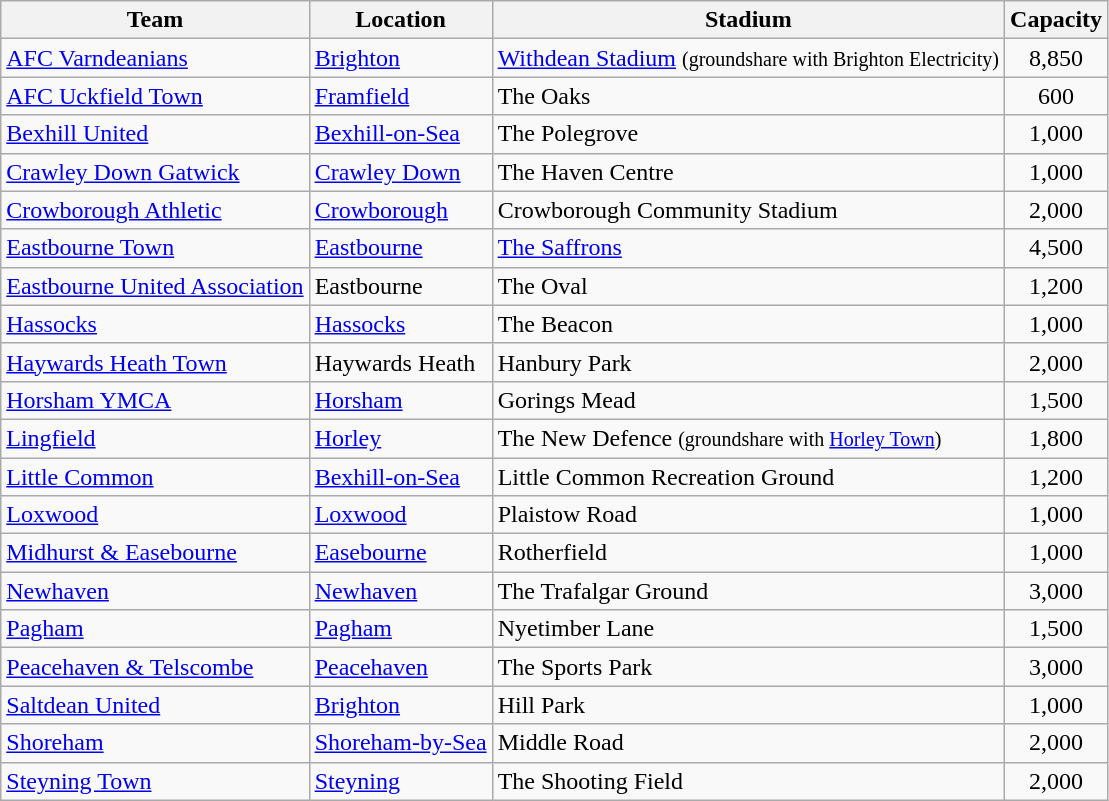<table class="wikitable sortable">
<tr>
<th>Team</th>
<th>Location</th>
<th>Stadium</th>
<th>Capacity</th>
</tr>
<tr>
<td><a href='#'>AFC Varndeanians</a></td>
<td><a href='#'>Brighton</a> </td>
<td><a href='#'>Withdean Stadium</a> <small>(groundshare with Brighton Electricity)</small></td>
<td align="center">8,850</td>
</tr>
<tr>
<td><a href='#'>AFC Uckfield Town</a></td>
<td><a href='#'>Framfield</a></td>
<td>The Oaks</td>
<td align="center">600</td>
</tr>
<tr>
<td><a href='#'>Bexhill United</a></td>
<td><a href='#'>Bexhill-on-Sea</a></td>
<td>The Polegrove</td>
<td align="center">1,000</td>
</tr>
<tr>
<td><a href='#'>Crawley Down Gatwick</a></td>
<td><a href='#'>Crawley Down</a></td>
<td>The Haven Centre</td>
<td align="center">1,000</td>
</tr>
<tr>
<td><a href='#'>Crowborough Athletic</a></td>
<td><a href='#'>Crowborough</a></td>
<td>Crowborough Community Stadium</td>
<td align="center">2,000</td>
</tr>
<tr>
<td><a href='#'>Eastbourne Town</a></td>
<td><a href='#'>Eastbourne</a></td>
<td><a href='#'>The Saffrons</a></td>
<td align="center">4,500</td>
</tr>
<tr>
<td><a href='#'>Eastbourne United Association</a></td>
<td>Eastbourne</td>
<td>The Oval</td>
<td align="center">1,200</td>
</tr>
<tr>
<td><a href='#'>Hassocks</a></td>
<td><a href='#'>Hassocks</a></td>
<td>The Beacon</td>
<td align="center">1,000</td>
</tr>
<tr>
<td><a href='#'>Haywards Heath Town</a></td>
<td>Haywards Heath</td>
<td>Hanbury Park</td>
<td align="center">2,000</td>
</tr>
<tr>
<td><a href='#'>Horsham YMCA</a></td>
<td><a href='#'>Horsham</a></td>
<td>Gorings Mead</td>
<td align="center">1,500</td>
</tr>
<tr>
<td><a href='#'>Lingfield</a></td>
<td><a href='#'>Horley</a></td>
<td>The New Defence <small>(groundshare with <a href='#'>Horley Town</a>)</small></td>
<td align="center">1,800</td>
</tr>
<tr>
<td><a href='#'>Little Common</a></td>
<td><a href='#'>Bexhill-on-Sea</a> </td>
<td>Little Common Recreation Ground</td>
<td align="center">1,200</td>
</tr>
<tr>
<td><a href='#'>Loxwood</a></td>
<td><a href='#'>Loxwood</a></td>
<td>Plaistow Road</td>
<td align="center">1,000</td>
</tr>
<tr>
<td><a href='#'>Midhurst & Easebourne</a></td>
<td><a href='#'>Easebourne</a></td>
<td>Rotherfield</td>
<td align="center">1,000</td>
</tr>
<tr>
<td><a href='#'>Newhaven</a></td>
<td><a href='#'>Newhaven</a></td>
<td>The Trafalgar Ground</td>
<td align="center">3,000</td>
</tr>
<tr>
<td><a href='#'>Pagham</a></td>
<td><a href='#'>Pagham</a></td>
<td>Nyetimber Lane</td>
<td align="center">1,500</td>
</tr>
<tr>
<td><a href='#'>Peacehaven & Telscombe</a></td>
<td><a href='#'>Peacehaven</a></td>
<td>The Sports Park</td>
<td align="center">3,000</td>
</tr>
<tr>
<td><a href='#'>Saltdean United</a></td>
<td><a href='#'>Brighton</a> </td>
<td>Hill Park</td>
<td align="center">1,000</td>
</tr>
<tr>
<td><a href='#'>Shoreham</a></td>
<td><a href='#'>Shoreham-by-Sea</a></td>
<td>Middle Road</td>
<td align="center">2,000</td>
</tr>
<tr>
<td><a href='#'>Steyning Town</a></td>
<td><a href='#'>Steyning</a></td>
<td>The Shooting Field</td>
<td align="center">2,000</td>
</tr>
</table>
